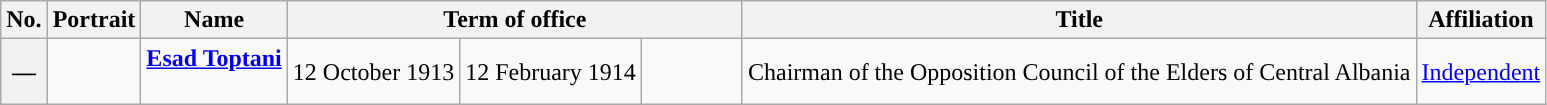<table class="wikitable" style="text-align:center;">
<tr>
<th>No.</th>
<th>Portrait</th>
<th>Name</th>
<th colspan="3">Term of office</th>
<th>Title</th>
<th>Affiliation</th>
</tr>
<tr>
<th style="background:">—</th>
<td></td>
<td><strong><a href='#'>Esad Toptani</a></strong><br><br></td>
<td>12 October 1913</td>
<td>12 February 1914</td>
<td width="60px"><em></em></td>
<td>Chairman of the Opposition Council of the Elders of Central Albania</td>
<td><a href='#'>Independent</a></td>
</tr>
</table>
